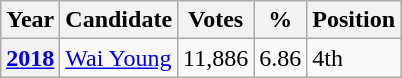<table class="wikitable">
<tr>
<th>Year</th>
<th>Candidate</th>
<th>Votes</th>
<th>%</th>
<th>Position</th>
</tr>
<tr>
<th><a href='#'>2018</a></th>
<td><a href='#'>Wai Young</a></td>
<td>11,886</td>
<td>6.86</td>
<td>4th</td>
</tr>
</table>
